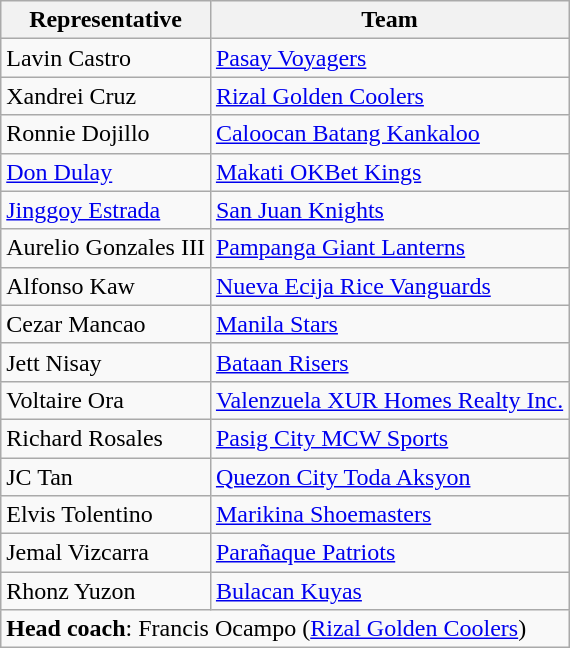<table class="wikitable">
<tr>
<th>Representative</th>
<th>Team</th>
</tr>
<tr>
<td>Lavin Castro</td>
<td><a href='#'>Pasay Voyagers</a></td>
</tr>
<tr>
<td>Xandrei Cruz</td>
<td><a href='#'>Rizal Golden Coolers</a></td>
</tr>
<tr>
<td>Ronnie Dojillo</td>
<td><a href='#'>Caloocan Batang Kankaloo</a></td>
</tr>
<tr>
<td><a href='#'>Don Dulay</a></td>
<td><a href='#'>Makati OKBet Kings</a></td>
</tr>
<tr>
<td><a href='#'>Jinggoy Estrada</a></td>
<td><a href='#'>San Juan Knights</a></td>
</tr>
<tr>
<td>Aurelio Gonzales III</td>
<td><a href='#'>Pampanga Giant Lanterns</a></td>
</tr>
<tr>
<td>Alfonso Kaw</td>
<td><a href='#'>Nueva Ecija Rice Vanguards</a></td>
</tr>
<tr>
<td>Cezar Mancao</td>
<td><a href='#'>Manila Stars</a></td>
</tr>
<tr>
<td>Jett Nisay</td>
<td><a href='#'>Bataan Risers</a></td>
</tr>
<tr>
<td>Voltaire Ora</td>
<td><a href='#'>Valenzuela XUR Homes Realty Inc.</a></td>
</tr>
<tr>
<td>Richard Rosales</td>
<td><a href='#'>Pasig City MCW Sports</a></td>
</tr>
<tr>
<td>JC Tan</td>
<td><a href='#'>Quezon City Toda Aksyon</a></td>
</tr>
<tr>
<td>Elvis Tolentino</td>
<td><a href='#'>Marikina Shoemasters</a></td>
</tr>
<tr>
<td>Jemal Vizcarra</td>
<td><a href='#'>Parañaque Patriots</a></td>
</tr>
<tr>
<td>Rhonz Yuzon</td>
<td><a href='#'>Bulacan Kuyas</a></td>
</tr>
<tr>
<td colspan="2"><strong>Head coach</strong>: Francis Ocampo (<a href='#'>Rizal Golden Coolers</a>)</td>
</tr>
</table>
